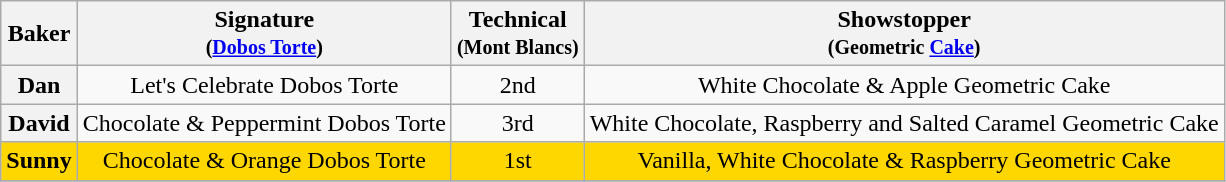<table class="wikitable sortable" style="text-align:center">
<tr>
<th>Baker</th>
<th class="unsortable">Signature<br><small>(<a href='#'>Dobos Torte</a>)</small></th>
<th>Technical<br><small>(Mont Blancs)</small></th>
<th class="unsortable">Showstopper<br><small>(Geometric <a href='#'>Cake</a>)</small></th>
</tr>
<tr>
<th>Dan</th>
<td>Let's Celebrate Dobos Torte</td>
<td>2nd</td>
<td>White Chocolate & Apple Geometric Cake</td>
</tr>
<tr>
<th>David</th>
<td>Chocolate & Peppermint Dobos Torte</td>
<td>3rd</td>
<td>White Chocolate, Raspberry and Salted Caramel Geometric Cake</td>
</tr>
<tr style="background:Gold;">
<th style="background:Gold;">Sunny</th>
<td>Chocolate & Orange Dobos Torte</td>
<td>1st</td>
<td>Vanilla, White Chocolate & Raspberry Geometric Cake</td>
</tr>
<tr>
</tr>
</table>
